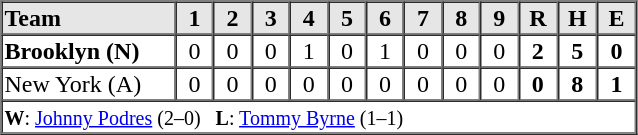<table border=1 cellspacing=0 width=425 style="margin-left:3em;">
<tr style="text-align:center; background-color:#e6e6e6;">
<th align=left width=125>Team</th>
<th width=25>1</th>
<th width=25>2</th>
<th width=25>3</th>
<th width=25>4</th>
<th width=25>5</th>
<th width=25>6</th>
<th width=25>7</th>
<th width=25>8</th>
<th width=25>9</th>
<th width=25>R</th>
<th width=25>H</th>
<th width=25>E</th>
</tr>
<tr style="text-align:center;">
<td align=left><strong>Brooklyn (N)</strong></td>
<td>0</td>
<td>0</td>
<td>0</td>
<td>1</td>
<td>0</td>
<td>1</td>
<td>0</td>
<td>0</td>
<td>0</td>
<td><strong>2</strong></td>
<td><strong>5</strong></td>
<td><strong>0</strong></td>
</tr>
<tr style="text-align:center;">
<td align=left>New York (A)</td>
<td>0</td>
<td>0</td>
<td>0</td>
<td>0</td>
<td>0</td>
<td>0</td>
<td>0</td>
<td>0</td>
<td>0</td>
<td><strong>0</strong></td>
<td><strong>8</strong></td>
<td><strong>1</strong></td>
</tr>
<tr style="text-align:left;">
<td colspan=13><small><strong>W</strong>: <a href='#'>Johnny Podres</a> (2–0)   <strong>L</strong>: <a href='#'>Tommy Byrne</a> (1–1)</small></td>
</tr>
<tr style="text-align:left;">
</tr>
</table>
